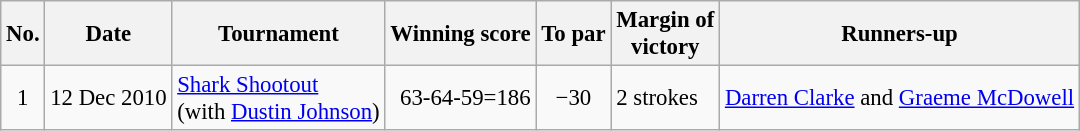<table class="wikitable" style="font-size:95%;">
<tr>
<th>No.</th>
<th>Date</th>
<th>Tournament</th>
<th>Winning score</th>
<th>To par</th>
<th>Margin of<br>victory</th>
<th>Runners-up</th>
</tr>
<tr>
<td align=center>1</td>
<td align=right>12 Dec 2010</td>
<td><a href='#'>Shark Shootout</a><br>(with  <a href='#'>Dustin Johnson</a>)</td>
<td align=right>63-64-59=186</td>
<td align=center>−30</td>
<td>2 strokes</td>
<td> <a href='#'>Darren Clarke</a> and  <a href='#'>Graeme McDowell</a></td>
</tr>
</table>
